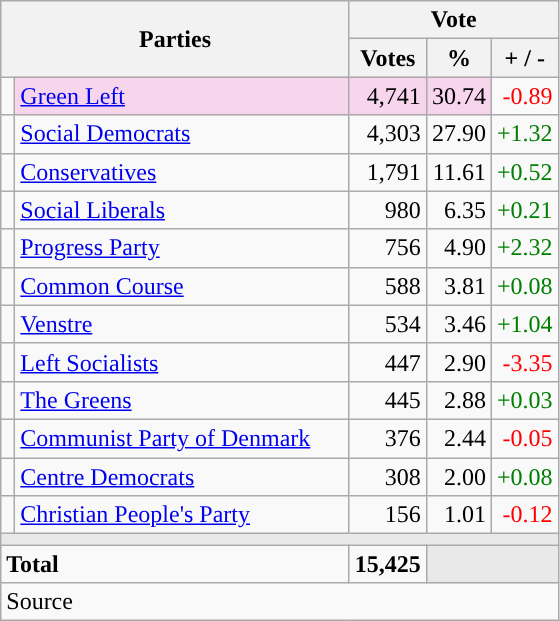<table class="wikitable" style="text-align:right;">
<tr>
<th style="text-align:centre;" rowspan="2" colspan="2" width="225">Parties</th>
<th colspan="3">Vote</th>
</tr>
<tr>
<th width="15">Votes</th>
<th width="15">%</th>
<th width="15">+ / -</th>
</tr>
<tr>
<td width="2" style="color:inherit;background:"></td>
<td bgcolor=#f7d5ed  align="left"><a href='#'>Green Left</a></td>
<td bgcolor=#f7d5ed>4,741</td>
<td bgcolor=#f7d5ed>30.74</td>
<td style=color:red;>-0.89</td>
</tr>
<tr>
<td width="2" style="color:inherit;background:"></td>
<td align="left"><a href='#'>Social Democrats</a></td>
<td>4,303</td>
<td>27.90</td>
<td style=color:green;>+1.32</td>
</tr>
<tr>
<td width="2" style="color:inherit;background:"></td>
<td align="left"><a href='#'>Conservatives</a></td>
<td>1,791</td>
<td>11.61</td>
<td style=color:green;>+0.52</td>
</tr>
<tr>
<td width="2" style="color:inherit;background:"></td>
<td align="left"><a href='#'>Social Liberals</a></td>
<td>980</td>
<td>6.35</td>
<td style=color:green;>+0.21</td>
</tr>
<tr>
<td width="2" style="color:inherit;background:"></td>
<td align="left"><a href='#'>Progress Party</a></td>
<td>756</td>
<td>4.90</td>
<td style=color:green;>+2.32</td>
</tr>
<tr>
<td width="2" style="color:inherit;background:"></td>
<td align="left"><a href='#'>Common Course</a></td>
<td>588</td>
<td>3.81</td>
<td style=color:green;>+0.08</td>
</tr>
<tr>
<td width="2" style="color:inherit;background:"></td>
<td align="left"><a href='#'>Venstre</a></td>
<td>534</td>
<td>3.46</td>
<td style=color:green;>+1.04</td>
</tr>
<tr>
<td width="2" style="color:inherit;background:"></td>
<td align="left"><a href='#'>Left Socialists</a></td>
<td>447</td>
<td>2.90</td>
<td style=color:red;>-3.35</td>
</tr>
<tr>
<td width="2" style="color:inherit;background:"></td>
<td align="left"><a href='#'>The Greens</a></td>
<td>445</td>
<td>2.88</td>
<td style=color:green;>+0.03</td>
</tr>
<tr>
<td width="2" style="color:inherit;background:"></td>
<td align="left"><a href='#'>Communist Party of Denmark</a></td>
<td>376</td>
<td>2.44</td>
<td style=color:red;>-0.05</td>
</tr>
<tr>
<td width="2" style="color:inherit;background:"></td>
<td align="left"><a href='#'>Centre Democrats</a></td>
<td>308</td>
<td>2.00</td>
<td style=color:green;>+0.08</td>
</tr>
<tr>
<td width="2" style="color:inherit;background:"></td>
<td align="left"><a href='#'>Christian People's Party</a></td>
<td>156</td>
<td>1.01</td>
<td style=color:red;>-0.12</td>
</tr>
<tr>
<td colspan="7" bgcolor="#E9E9E9"></td>
</tr>
<tr>
<td align="left" colspan="2"><strong>Total</strong></td>
<td><strong>15,425</strong></td>
<td bgcolor="#E9E9E9" colspan="2"></td>
</tr>
<tr>
<td align="left" colspan="6">Source</td>
</tr>
</table>
